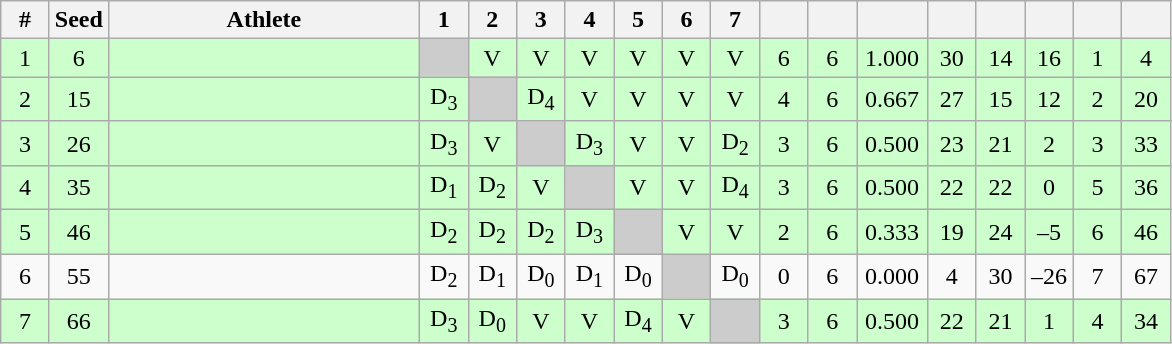<table class="wikitable" style="text-align:center">
<tr>
<th width="25">#</th>
<th width="25">Seed</th>
<th width="200">Athlete</th>
<th width="25">1</th>
<th width="25">2</th>
<th width="25">3</th>
<th width="25">4</th>
<th width="25">5</th>
<th width="25">6</th>
<th width="25">7</th>
<th width="25"></th>
<th width="25"></th>
<th width="40"></th>
<th width="25"></th>
<th width="25"></th>
<th width="25"></th>
<th width="25"></th>
<th width="25"></th>
</tr>
<tr bgcolor="#ccffcc">
<td>1</td>
<td>6</td>
<td align=left></td>
<td bgcolor="#cccccc"></td>
<td>V</td>
<td>V</td>
<td>V</td>
<td>V</td>
<td>V</td>
<td>V</td>
<td>6</td>
<td>6</td>
<td>1.000</td>
<td>30</td>
<td>14</td>
<td>16</td>
<td>1</td>
<td>4</td>
</tr>
<tr bgcolor="#ccffcc">
<td>2</td>
<td>15</td>
<td align=left></td>
<td>D<sub>3</sub></td>
<td bgcolor="#cccccc"></td>
<td>D<sub>4</sub></td>
<td>V</td>
<td>V</td>
<td>V</td>
<td>V</td>
<td>4</td>
<td>6</td>
<td>0.667</td>
<td>27</td>
<td>15</td>
<td>12</td>
<td>2</td>
<td>20</td>
</tr>
<tr bgcolor="#ccffcc">
<td>3</td>
<td>26</td>
<td align=left></td>
<td>D<sub>3</sub></td>
<td>V</td>
<td bgcolor="#cccccc"></td>
<td>D<sub>3</sub></td>
<td>V</td>
<td>V</td>
<td>D<sub>2</sub></td>
<td>3</td>
<td>6</td>
<td>0.500</td>
<td>23</td>
<td>21</td>
<td>2</td>
<td>3</td>
<td>33</td>
</tr>
<tr bgcolor="#ccffcc">
<td>4</td>
<td>35</td>
<td align=left></td>
<td>D<sub>1</sub></td>
<td>D<sub>2</sub></td>
<td>V</td>
<td bgcolor="#cccccc"></td>
<td>V</td>
<td>V</td>
<td>D<sub>4</sub></td>
<td>3</td>
<td>6</td>
<td>0.500</td>
<td>22</td>
<td>22</td>
<td>0</td>
<td>5</td>
<td>36</td>
</tr>
<tr bgcolor="#ccffcc">
<td>5</td>
<td>46</td>
<td align=left></td>
<td>D<sub>2</sub></td>
<td>D<sub>2</sub></td>
<td>D<sub>2</sub></td>
<td>D<sub>3</sub></td>
<td bgcolor="#cccccc"></td>
<td>V</td>
<td>V</td>
<td>2</td>
<td>6</td>
<td>0.333</td>
<td>19</td>
<td>24</td>
<td>–5</td>
<td>6</td>
<td>46</td>
</tr>
<tr>
<td>6</td>
<td>55</td>
<td align=left></td>
<td>D<sub>2</sub></td>
<td>D<sub>1</sub></td>
<td>D<sub>0</sub></td>
<td>D<sub>1</sub></td>
<td>D<sub>0</sub></td>
<td bgcolor="#cccccc"></td>
<td>D<sub>0</sub></td>
<td>0</td>
<td>6</td>
<td>0.000</td>
<td>4</td>
<td>30</td>
<td>–26</td>
<td>7</td>
<td>67</td>
</tr>
<tr bgcolor="#ccffcc">
<td>7</td>
<td>66</td>
<td align=left></td>
<td>D<sub>3</sub></td>
<td>D<sub>0</sub></td>
<td>V</td>
<td>V</td>
<td>D<sub>4</sub></td>
<td>V</td>
<td bgcolor="#cccccc"></td>
<td>3</td>
<td>6</td>
<td>0.500</td>
<td>22</td>
<td>21</td>
<td>1</td>
<td>4</td>
<td>34</td>
</tr>
</table>
